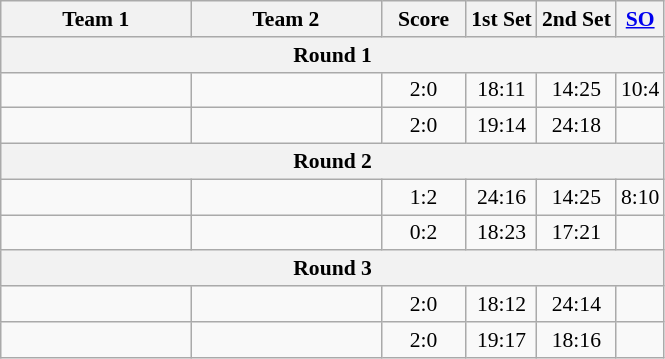<table class="wikitable" style="text-align: center; font-size:90% ">
<tr>
<th align="right" width="120">Team 1</th>
<th align="left" width="120">Team 2</th>
<th width="50">Score</th>
<th>1st Set</th>
<th>2nd Set</th>
<th><a href='#'>SO</a></th>
</tr>
<tr>
<th colspan="6">Round 1</th>
</tr>
<tr>
<td align="right"></td>
<td align="left"></td>
<td align="center">2:0</td>
<td>18:11</td>
<td>14:25</td>
<td>10:4</td>
</tr>
<tr>
<td align="right"></td>
<td align="left"></td>
<td align="center">2:0</td>
<td>19:14</td>
<td>24:18</td>
<td></td>
</tr>
<tr>
<th colspan="6">Round 2</th>
</tr>
<tr>
<td align="right"></td>
<td align="left"></td>
<td align="center">1:2</td>
<td>24:16</td>
<td>14:25</td>
<td>8:10</td>
</tr>
<tr>
<td align="right"></td>
<td align="left"></td>
<td align="center">0:2</td>
<td>18:23</td>
<td>17:21</td>
<td></td>
</tr>
<tr>
<th colspan="6">Round 3</th>
</tr>
<tr>
<td align="right"></td>
<td align="left"></td>
<td align="center">2:0</td>
<td>18:12</td>
<td>24:14</td>
<td></td>
</tr>
<tr>
<td align="right"></td>
<td align="left"></td>
<td align="center">2:0</td>
<td>19:17</td>
<td>18:16</td>
<td></td>
</tr>
</table>
